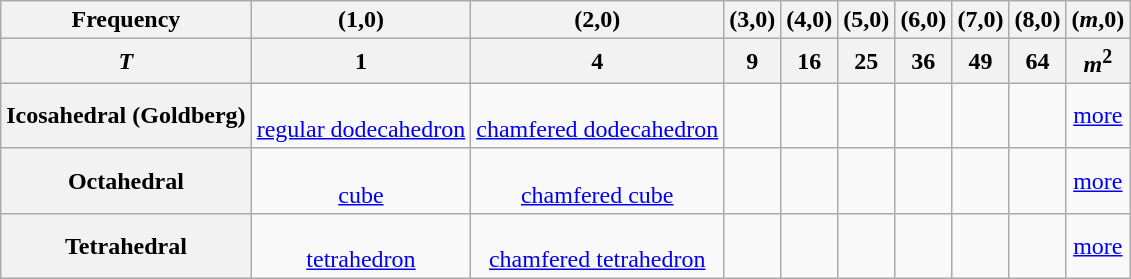<table class=wikitable>
<tr valign=top>
<th>Frequency</th>
<th>(1,0)</th>
<th>(2,0)</th>
<th>(3,0)</th>
<th>(4,0)</th>
<th>(5,0)</th>
<th>(6,0)</th>
<th>(7,0)</th>
<th>(8,0)</th>
<th>(<em>m</em>,0)</th>
</tr>
<tr>
<th><em>T</em></th>
<th>1</th>
<th>4</th>
<th>9</th>
<th>16</th>
<th>25</th>
<th>36</th>
<th>49</th>
<th>64</th>
<th><em>m</em><sup>2</sup></th>
</tr>
<tr align=center>
<th>Icosahedral (Goldberg)</th>
<td><br><a href='#'>regular dodecahedron</a></td>
<td><br><a href='#'>chamfered dodecahedron</a></td>
<td></td>
<td></td>
<td></td>
<td></td>
<td></td>
<td></td>
<td><a href='#'>more</a></td>
</tr>
<tr align=center>
<th>Octahedral</th>
<td><br><a href='#'>cube</a></td>
<td><br><a href='#'>chamfered cube</a></td>
<td></td>
<td></td>
<td></td>
<td></td>
<td></td>
<td></td>
<td><a href='#'>more</a></td>
</tr>
<tr align=center>
<th>Tetrahedral</th>
<td><br><a href='#'>tetrahedron</a></td>
<td><br><a href='#'>chamfered tetrahedron</a></td>
<td></td>
<td></td>
<td></td>
<td></td>
<td></td>
<td></td>
<td><a href='#'>more</a></td>
</tr>
</table>
